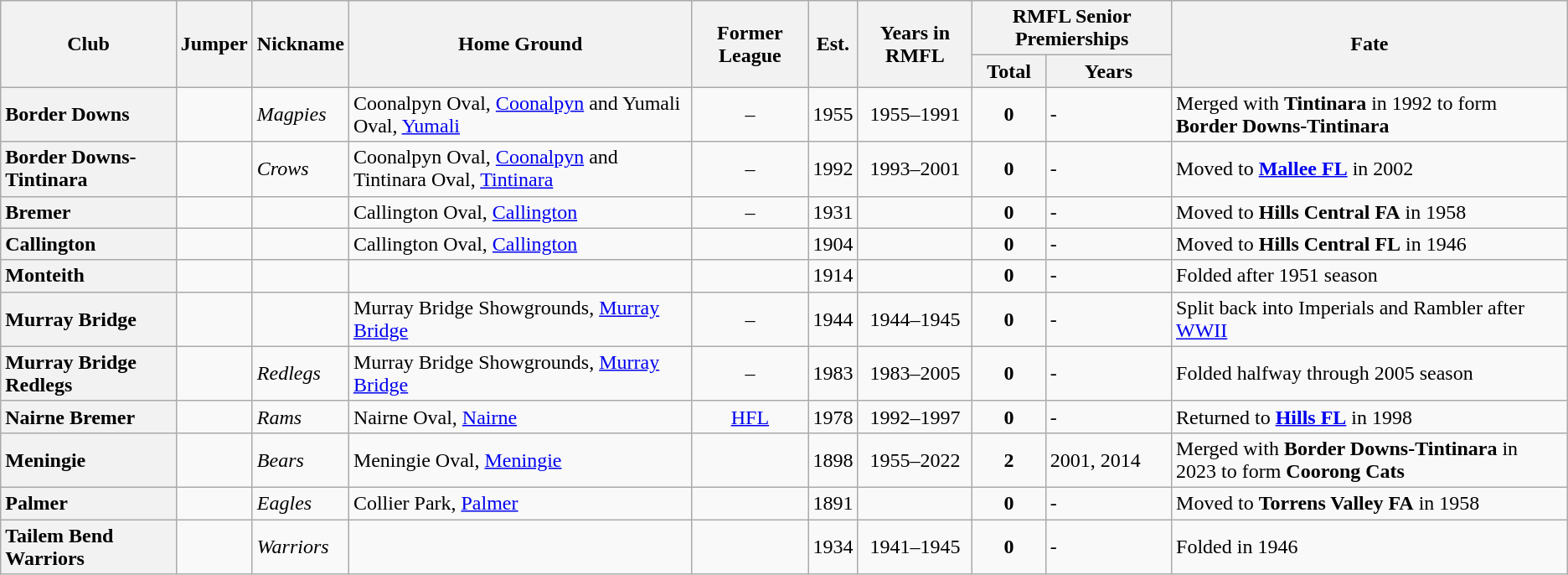<table class="wikitable sortable">
<tr>
<th rowspan="2">Club</th>
<th rowspan="2">Jumper</th>
<th rowspan="2">Nickname</th>
<th rowspan="2">Home Ground</th>
<th rowspan="2">Former League</th>
<th rowspan="2">Est.</th>
<th rowspan="2">Years in RMFL</th>
<th colspan="2">RMFL Senior Premierships</th>
<th rowspan="2">Fate</th>
</tr>
<tr>
<th>Total</th>
<th>Years</th>
</tr>
<tr>
<th style="text-align:left">Border Downs</th>
<td></td>
<td><em>Magpies</em></td>
<td>Coonalpyn Oval, <a href='#'>Coonalpyn</a> and Yumali Oval, <a href='#'>Yumali</a></td>
<td align="center">–</td>
<td align="center">1955</td>
<td align="center">1955–1991</td>
<td align="center"><strong>0</strong></td>
<td>-</td>
<td>Merged with <strong>Tintinara</strong> in 1992 to form <strong>Border Downs-Tintinara</strong></td>
</tr>
<tr>
<th style="text-align:left">Border Downs-Tintinara</th>
<td></td>
<td><em>Crows</em></td>
<td>Coonalpyn Oval, <a href='#'>Coonalpyn</a> and Tintinara Oval, <a href='#'>Tintinara</a></td>
<td align="center">–</td>
<td align="center">1992</td>
<td align="center">1993–2001</td>
<td align="center"><strong>0</strong></td>
<td>-</td>
<td>Moved to <a href='#'><strong>Mallee FL</strong></a> in 2002</td>
</tr>
<tr>
<th style="text-align:left">Bremer</th>
<td align="center"></td>
<td></td>
<td>Callington Oval, <a href='#'>Callington</a></td>
<td align="center">–</td>
<td align="center">1931</td>
<td align="center"></td>
<td align="center"><strong>0</strong></td>
<td>-</td>
<td>Moved to <strong>Hills Central FA</strong> in 1958</td>
</tr>
<tr>
<th style="text-align:left">Callington</th>
<td align="center"></td>
<td></td>
<td>Callington Oval, <a href='#'>Callington</a></td>
<td></td>
<td align="center">1904</td>
<td align="center"></td>
<td align="center"><strong>0</strong></td>
<td>-</td>
<td>Moved to <strong>Hills Central FL</strong> in 1946</td>
</tr>
<tr>
<th style="text-align:left">Monteith</th>
<td align="center"></td>
<td></td>
<td></td>
<td align="center"></td>
<td align="center">1914</td>
<td align="center"></td>
<td align="center"><strong>0</strong></td>
<td>-</td>
<td>Folded after 1951 season</td>
</tr>
<tr>
<th style="text-align:left">Murray Bridge</th>
<td></td>
<td></td>
<td>Murray Bridge Showgrounds, <a href='#'>Murray Bridge</a></td>
<td align="center">–</td>
<td align="center">1944</td>
<td align="center">1944–1945</td>
<td align="center"><strong>0</strong></td>
<td>-</td>
<td>Split back into Imperials and Rambler after <a href='#'>WWII</a></td>
</tr>
<tr>
<th style="text-align:left">Murray Bridge Redlegs</th>
<td></td>
<td><em>Redlegs</em></td>
<td>Murray Bridge Showgrounds, <a href='#'>Murray Bridge</a></td>
<td align="center">–</td>
<td align="center">1983</td>
<td align="center">1983–2005</td>
<td align="center"><strong>0</strong></td>
<td>-</td>
<td>Folded halfway through 2005 season</td>
</tr>
<tr>
<th style="text-align:left">Nairne Bremer</th>
<td></td>
<td><em>Rams</em></td>
<td>Nairne Oval, <a href='#'>Nairne</a></td>
<td align="center"><a href='#'>HFL</a></td>
<td align="center">1978</td>
<td align="center">1992–1997</td>
<td align="center"><strong>0</strong></td>
<td>-</td>
<td>Returned to <a href='#'><strong>Hills FL</strong></a> in 1998</td>
</tr>
<tr>
<th style="text-align:left">Meningie</th>
<td></td>
<td><em>Bears</em></td>
<td>Meningie Oval, <a href='#'>Meningie</a></td>
<td align="center"></td>
<td align="center">1898</td>
<td align="center">1955–2022</td>
<td align="center"><strong>2</strong></td>
<td>2001, 2014</td>
<td>Merged with <strong>Border Downs-Tintinara</strong> in 2023 to form <strong>Coorong Cats</strong></td>
</tr>
<tr>
<th style="text-align:left">Palmer</th>
<td></td>
<td><em>Eagles</em></td>
<td>Collier Park, <a href='#'>Palmer</a></td>
<td align="center"></td>
<td align="center">1891</td>
<td align="center"></td>
<td align="center"><strong>0</strong></td>
<td>-</td>
<td>Moved to <strong>Torrens Valley FA</strong> in 1958</td>
</tr>
<tr>
<th style="text-align:left">Tailem Bend Warriors</th>
<td align="center"></td>
<td><em>Warriors</em></td>
<td></td>
<td align="center"></td>
<td align="center">1934</td>
<td align="center">1941–1945</td>
<td align="center"><strong>0</strong></td>
<td>-</td>
<td>Folded in 1946</td>
</tr>
</table>
